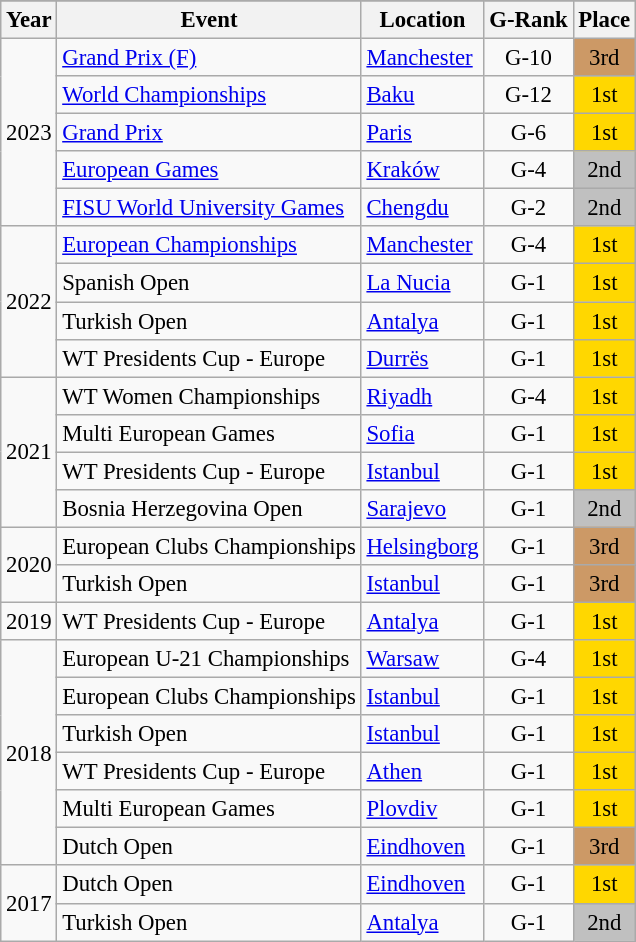<table class="wikitable" style="text-align:center; font-size:95%;">
<tr>
</tr>
<tr>
<th align=center>Year</th>
<th>Event</th>
<th>Location</th>
<th>G-Rank</th>
<th>Place</th>
</tr>
<tr>
<td rowspan="5">2023</td>
<td align=left><a href='#'>Grand Prix (F)</a></td>
<td align="left"> <a href='#'>Manchester</a></td>
<td>G-10</td>
<td align="center" bgcolor="cc9966">3rd</td>
</tr>
<tr>
<td align="left"><a href='#'>World Championships</a></td>
<td align="left"> <a href='#'>Baku</a></td>
<td>G-12</td>
<td align="center" bgcolor="gold">1st</td>
</tr>
<tr>
<td align="left"><a href='#'>Grand Prix</a></td>
<td align="left"> <a href='#'>Paris</a></td>
<td>G-6</td>
<td align="center" bgcolor="gold">1st</td>
</tr>
<tr>
<td align=left><a href='#'>European Games</a></td>
<td align=left> <a href='#'>Kraków</a></td>
<td>G-4</td>
<td align="center" bgcolor="silver">2nd</td>
</tr>
<tr>
<td align=left><a href='#'>FISU World University Games</a></td>
<td align=left> <a href='#'>Chengdu</a></td>
<td>G-2</td>
<td align="center" bgcolor="silver">2nd</td>
</tr>
<tr>
<td rowspan="4">2022</td>
<td align=left><a href='#'>European Championships</a></td>
<td align=left> <a href='#'>Manchester</a></td>
<td>G-4</td>
<td align="center" bgcolor="gold">1st</td>
</tr>
<tr>
<td align=left>Spanish Open</td>
<td align=left> <a href='#'>La Nucia</a></td>
<td>G-1</td>
<td align="center" bgcolor="gold">1st</td>
</tr>
<tr>
<td align=left>Turkish Open</td>
<td align=left> <a href='#'>Antalya</a></td>
<td>G-1</td>
<td align="center" bgcolor="gold">1st</td>
</tr>
<tr>
<td align=left>WT Presidents Cup - Europe</td>
<td align=left> <a href='#'>Durrës</a></td>
<td>G-1</td>
<td align="center" bgcolor="gold">1st</td>
</tr>
<tr>
<td rowspan="4">2021</td>
<td align=left>WT Women Championships</td>
<td align=left> <a href='#'>Riyadh</a></td>
<td>G-4</td>
<td align="center" bgcolor="gold">1st</td>
</tr>
<tr>
<td align=left>Multi European Games</td>
<td align=left> <a href='#'>Sofia</a></td>
<td>G-1</td>
<td align="center" bgcolor="gold">1st</td>
</tr>
<tr>
<td align=left>WT Presidents Cup - Europe</td>
<td align=left> <a href='#'>Istanbul</a></td>
<td>G-1</td>
<td align="center" bgcolor="gold">1st</td>
</tr>
<tr>
<td align=left>Bosnia Herzegovina Open</td>
<td align=left> <a href='#'>Sarajevo</a></td>
<td>G-1</td>
<td align="center" bgcolor="silver">2nd</td>
</tr>
<tr>
<td rowspan="2">2020</td>
<td align=left>European Clubs Championships</td>
<td align=left> <a href='#'>Helsingborg</a></td>
<td>G-1</td>
<td bgcolor="cc9966">3rd</td>
</tr>
<tr>
<td align=left>Turkish Open</td>
<td align=left> <a href='#'>Istanbul</a></td>
<td>G-1</td>
<td bgcolor="cc9966">3rd</td>
</tr>
<tr>
<td>2019</td>
<td align=left>WT Presidents Cup - Europe</td>
<td align=left> <a href='#'>Antalya</a></td>
<td>G-1</td>
<td align="center" bgcolor="gold">1st</td>
</tr>
<tr>
<td rowspan="6">2018</td>
<td align=left>European U-21 Championships</td>
<td align=left> <a href='#'>Warsaw</a></td>
<td>G-4</td>
<td align="center" bgcolor="gold">1st</td>
</tr>
<tr>
<td align=left>European Clubs Championships</td>
<td align=left> <a href='#'>Istanbul</a></td>
<td>G-1</td>
<td align="center" bgcolor="gold">1st</td>
</tr>
<tr>
<td align=left>Turkish Open</td>
<td align=left> <a href='#'>Istanbul</a></td>
<td>G-1</td>
<td align="center" bgcolor="gold">1st</td>
</tr>
<tr>
<td align=left>WT Presidents Cup - Europe</td>
<td align=left> <a href='#'>Athen</a></td>
<td>G-1</td>
<td align="center" bgcolor="gold">1st</td>
</tr>
<tr>
<td align=left>Multi European Games</td>
<td align=left> <a href='#'>Plovdiv</a></td>
<td>G-1</td>
<td align="center" bgcolor="gold">1st</td>
</tr>
<tr>
<td align=left>Dutch Open</td>
<td align=left> <a href='#'>Eindhoven</a></td>
<td>G-1</td>
<td bgcolor="cc9966">3rd</td>
</tr>
<tr>
<td rowspan="2">2017</td>
<td align=left>Dutch Open</td>
<td align=left> <a href='#'>Eindhoven</a></td>
<td>G-1</td>
<td align="center" bgcolor="gold">1st</td>
</tr>
<tr>
<td align=left>Turkish Open</td>
<td align=left> <a href='#'>Antalya</a></td>
<td>G-1</td>
<td align="center" bgcolor="silver">2nd</td>
</tr>
</table>
